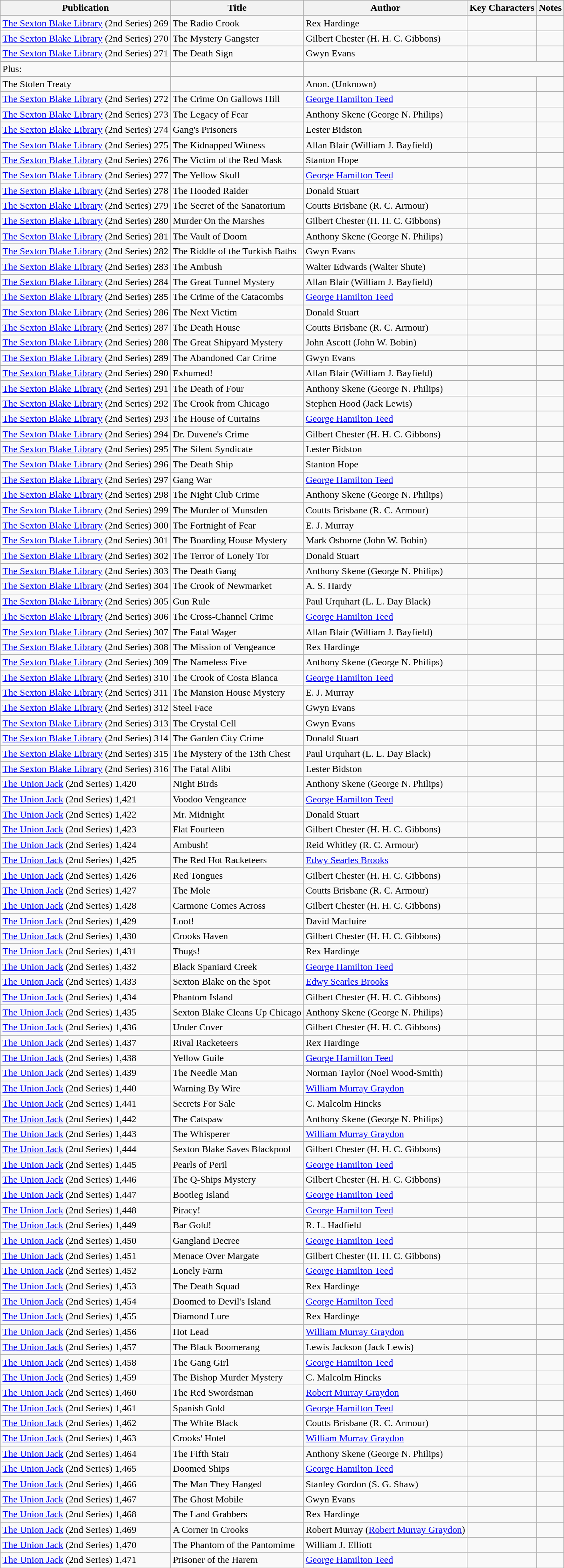<table class="wikitable">
<tr>
<th>Publication</th>
<th>Title</th>
<th>Author</th>
<th>Key Characters</th>
<th>Notes</th>
</tr>
<tr>
<td><a href='#'>The Sexton Blake Library</a> (2nd Series) 269</td>
<td>The Radio Crook</td>
<td>Rex Hardinge</td>
<td></td>
<td></td>
</tr>
<tr>
<td><a href='#'>The Sexton Blake Library</a> (2nd Series) 270</td>
<td>The Mystery Gangster</td>
<td>Gilbert Chester (H. H. C. Gibbons)</td>
<td></td>
<td></td>
</tr>
<tr>
<td><a href='#'>The Sexton Blake Library</a> (2nd Series) 271</td>
<td>The Death Sign</td>
<td>Gwyn Evans</td>
<td></td>
<td></td>
</tr>
<tr>
<td>Plus:</td>
<td></td>
<td></td>
</tr>
<tr>
<td>The Stolen Treaty</td>
<td></td>
<td>Anon. (Unknown)</td>
<td></td>
<td></td>
</tr>
<tr>
<td><a href='#'>The Sexton Blake Library</a> (2nd Series) 272</td>
<td>The Crime On Gallows Hill</td>
<td><a href='#'>George Hamilton Teed</a></td>
<td></td>
<td></td>
</tr>
<tr>
<td><a href='#'>The Sexton Blake Library</a> (2nd Series) 273</td>
<td>The Legacy of Fear</td>
<td>Anthony Skene (George N. Philips)</td>
<td></td>
<td></td>
</tr>
<tr>
<td><a href='#'>The Sexton Blake Library</a> (2nd Series) 274</td>
<td>Gang's Prisoners</td>
<td>Lester Bidston</td>
<td></td>
<td></td>
</tr>
<tr>
<td><a href='#'>The Sexton Blake Library</a> (2nd Series) 275</td>
<td>The Kidnapped Witness</td>
<td>Allan Blair (William J. Bayfield)</td>
<td></td>
<td></td>
</tr>
<tr>
<td><a href='#'>The Sexton Blake Library</a> (2nd Series) 276</td>
<td>The Victim of the Red Mask</td>
<td>Stanton Hope</td>
<td></td>
<td></td>
</tr>
<tr>
<td><a href='#'>The Sexton Blake Library</a> (2nd Series) 277</td>
<td>The Yellow Skull</td>
<td><a href='#'>George Hamilton Teed</a></td>
<td></td>
<td></td>
</tr>
<tr>
<td><a href='#'>The Sexton Blake Library</a> (2nd Series) 278</td>
<td>The Hooded Raider</td>
<td>Donald Stuart</td>
<td></td>
<td></td>
</tr>
<tr>
<td><a href='#'>The Sexton Blake Library</a> (2nd Series) 279</td>
<td>The Secret of the Sanatorium</td>
<td>Coutts Brisbane (R. C. Armour)</td>
<td></td>
<td></td>
</tr>
<tr>
<td><a href='#'>The Sexton Blake Library</a> (2nd Series) 280</td>
<td>Murder On the Marshes</td>
<td>Gilbert Chester (H. H. C. Gibbons)</td>
<td></td>
<td></td>
</tr>
<tr>
<td><a href='#'>The Sexton Blake Library</a> (2nd Series) 281</td>
<td>The Vault of Doom</td>
<td>Anthony Skene (George N. Philips)</td>
<td></td>
<td></td>
</tr>
<tr>
<td><a href='#'>The Sexton Blake Library</a> (2nd Series) 282</td>
<td>The Riddle of the Turkish Baths</td>
<td>Gwyn Evans</td>
<td></td>
<td></td>
</tr>
<tr>
<td><a href='#'>The Sexton Blake Library</a> (2nd Series) 283</td>
<td>The Ambush</td>
<td>Walter Edwards (Walter Shute)</td>
<td></td>
<td></td>
</tr>
<tr>
<td><a href='#'>The Sexton Blake Library</a> (2nd Series) 284</td>
<td>The Great Tunnel Mystery</td>
<td>Allan Blair (William J. Bayfield)</td>
<td></td>
<td></td>
</tr>
<tr>
<td><a href='#'>The Sexton Blake Library</a> (2nd Series) 285</td>
<td>The Crime of the Catacombs</td>
<td><a href='#'>George Hamilton Teed</a></td>
<td></td>
<td></td>
</tr>
<tr>
<td><a href='#'>The Sexton Blake Library</a> (2nd Series) 286</td>
<td>The Next Victim</td>
<td>Donald Stuart</td>
<td></td>
<td></td>
</tr>
<tr>
<td><a href='#'>The Sexton Blake Library</a> (2nd Series) 287</td>
<td>The Death House</td>
<td>Coutts Brisbane (R. C. Armour)</td>
<td></td>
<td></td>
</tr>
<tr>
<td><a href='#'>The Sexton Blake Library</a> (2nd Series) 288</td>
<td>The Great Shipyard Mystery</td>
<td>John Ascott (John W. Bobin)</td>
<td></td>
<td></td>
</tr>
<tr>
<td><a href='#'>The Sexton Blake Library</a> (2nd Series) 289</td>
<td>The Abandoned Car Crime</td>
<td>Gwyn Evans</td>
<td></td>
<td></td>
</tr>
<tr>
<td><a href='#'>The Sexton Blake Library</a> (2nd Series) 290</td>
<td>Exhumed!</td>
<td>Allan Blair (William J. Bayfield)</td>
<td></td>
<td></td>
</tr>
<tr>
<td><a href='#'>The Sexton Blake Library</a> (2nd Series) 291</td>
<td>The Death of Four</td>
<td>Anthony Skene (George N. Philips)</td>
<td></td>
<td></td>
</tr>
<tr>
<td><a href='#'>The Sexton Blake Library</a> (2nd Series) 292</td>
<td>The Crook from Chicago</td>
<td>Stephen Hood (Jack Lewis)</td>
<td></td>
<td></td>
</tr>
<tr>
<td><a href='#'>The Sexton Blake Library</a> (2nd Series) 293</td>
<td>The House of Curtains</td>
<td><a href='#'>George Hamilton Teed</a></td>
<td></td>
<td></td>
</tr>
<tr>
<td><a href='#'>The Sexton Blake Library</a> (2nd Series) 294</td>
<td>Dr. Duvene's Crime</td>
<td>Gilbert Chester (H. H. C. Gibbons)</td>
<td></td>
<td></td>
</tr>
<tr>
<td><a href='#'>The Sexton Blake Library</a> (2nd Series) 295</td>
<td>The Silent Syndicate</td>
<td>Lester Bidston</td>
<td></td>
<td></td>
</tr>
<tr>
<td><a href='#'>The Sexton Blake Library</a> (2nd Series) 296</td>
<td>The Death Ship</td>
<td>Stanton Hope</td>
<td></td>
<td></td>
</tr>
<tr>
<td><a href='#'>The Sexton Blake Library</a> (2nd Series) 297</td>
<td>Gang War</td>
<td><a href='#'>George Hamilton Teed</a></td>
<td></td>
<td></td>
</tr>
<tr>
<td><a href='#'>The Sexton Blake Library</a> (2nd Series) 298</td>
<td>The Night Club Crime</td>
<td>Anthony Skene (George N. Philips)</td>
<td></td>
<td></td>
</tr>
<tr>
<td><a href='#'>The Sexton Blake Library</a> (2nd Series) 299</td>
<td>The Murder of Munsden</td>
<td>Coutts Brisbane (R. C. Armour)</td>
<td></td>
<td></td>
</tr>
<tr>
<td><a href='#'>The Sexton Blake Library</a> (2nd Series) 300</td>
<td>The Fortnight of Fear</td>
<td>E. J. Murray</td>
<td></td>
<td></td>
</tr>
<tr>
<td><a href='#'>The Sexton Blake Library</a> (2nd Series) 301</td>
<td>The Boarding House Mystery</td>
<td>Mark Osborne (John W. Bobin)</td>
<td></td>
<td></td>
</tr>
<tr>
<td><a href='#'>The Sexton Blake Library</a> (2nd Series) 302</td>
<td>The Terror of Lonely Tor</td>
<td>Donald Stuart</td>
<td></td>
<td></td>
</tr>
<tr>
<td><a href='#'>The Sexton Blake Library</a> (2nd Series) 303</td>
<td>The Death Gang</td>
<td>Anthony Skene (George N. Philips)</td>
<td></td>
<td></td>
</tr>
<tr>
<td><a href='#'>The Sexton Blake Library</a> (2nd Series) 304</td>
<td>The Crook of Newmarket</td>
<td>A. S. Hardy</td>
<td></td>
<td></td>
</tr>
<tr>
<td><a href='#'>The Sexton Blake Library</a> (2nd Series) 305</td>
<td>Gun Rule</td>
<td>Paul Urquhart (L. L. Day Black)</td>
<td></td>
<td></td>
</tr>
<tr>
<td><a href='#'>The Sexton Blake Library</a> (2nd Series) 306</td>
<td>The Cross-Channel Crime</td>
<td><a href='#'>George Hamilton Teed</a></td>
<td></td>
<td></td>
</tr>
<tr>
<td><a href='#'>The Sexton Blake Library</a> (2nd Series) 307</td>
<td>The Fatal Wager</td>
<td>Allan Blair (William J. Bayfield)</td>
<td></td>
<td></td>
</tr>
<tr>
<td><a href='#'>The Sexton Blake Library</a> (2nd Series) 308</td>
<td>The Mission of Vengeance</td>
<td>Rex Hardinge</td>
<td></td>
<td></td>
</tr>
<tr>
<td><a href='#'>The Sexton Blake Library</a> (2nd Series) 309</td>
<td>The Nameless Five</td>
<td>Anthony Skene (George N. Philips)</td>
<td></td>
<td></td>
</tr>
<tr>
<td><a href='#'>The Sexton Blake Library</a> (2nd Series) 310</td>
<td>The Crook of Costa Blanca</td>
<td><a href='#'>George Hamilton Teed</a></td>
<td></td>
<td></td>
</tr>
<tr>
<td><a href='#'>The Sexton Blake Library</a> (2nd Series) 311</td>
<td>The Mansion House Mystery</td>
<td>E. J. Murray</td>
<td></td>
<td></td>
</tr>
<tr>
<td><a href='#'>The Sexton Blake Library</a> (2nd Series) 312</td>
<td>Steel Face</td>
<td>Gwyn Evans</td>
<td></td>
<td></td>
</tr>
<tr>
<td><a href='#'>The Sexton Blake Library</a> (2nd Series) 313</td>
<td>The Crystal Cell</td>
<td>Gwyn Evans</td>
<td></td>
<td></td>
</tr>
<tr>
<td><a href='#'>The Sexton Blake Library</a> (2nd Series) 314</td>
<td>The Garden City Crime</td>
<td>Donald Stuart</td>
<td></td>
<td></td>
</tr>
<tr>
<td><a href='#'>The Sexton Blake Library</a> (2nd Series) 315</td>
<td>The Mystery of the 13th Chest</td>
<td>Paul Urquhart (L. L. Day Black)</td>
<td></td>
<td></td>
</tr>
<tr>
<td><a href='#'>The Sexton Blake Library</a> (2nd Series) 316</td>
<td>The Fatal Alibi</td>
<td>Lester Bidston</td>
<td></td>
<td></td>
</tr>
<tr>
<td><a href='#'>The Union Jack</a> (2nd Series) 1,420</td>
<td>Night Birds</td>
<td>Anthony Skene (George N. Philips)</td>
<td></td>
<td></td>
</tr>
<tr>
<td><a href='#'>The Union Jack</a> (2nd Series) 1,421</td>
<td>Voodoo Vengeance</td>
<td><a href='#'>George Hamilton Teed</a></td>
<td></td>
<td></td>
</tr>
<tr>
<td><a href='#'>The Union Jack</a> (2nd Series) 1,422</td>
<td>Mr. Midnight</td>
<td>Donald Stuart</td>
<td></td>
<td></td>
</tr>
<tr>
<td><a href='#'>The Union Jack</a> (2nd Series) 1,423</td>
<td>Flat Fourteen</td>
<td>Gilbert Chester (H. H. C. Gibbons)</td>
<td></td>
<td></td>
</tr>
<tr>
<td><a href='#'>The Union Jack</a> (2nd Series) 1,424</td>
<td>Ambush!</td>
<td>Reid Whitley (R. C. Armour)</td>
<td></td>
<td></td>
</tr>
<tr>
<td><a href='#'>The Union Jack</a> (2nd Series) 1,425</td>
<td>The Red Hot Racketeers</td>
<td><a href='#'>Edwy Searles Brooks</a></td>
<td></td>
<td></td>
</tr>
<tr>
<td><a href='#'>The Union Jack</a> (2nd Series) 1,426</td>
<td>Red Tongues</td>
<td>Gilbert Chester (H. H. C. Gibbons)</td>
<td></td>
<td></td>
</tr>
<tr>
<td><a href='#'>The Union Jack</a> (2nd Series) 1,427</td>
<td>The Mole</td>
<td>Coutts Brisbane (R. C. Armour)</td>
<td></td>
<td></td>
</tr>
<tr>
<td><a href='#'>The Union Jack</a> (2nd Series) 1,428</td>
<td>Carmone Comes Across</td>
<td>Gilbert Chester (H. H. C. Gibbons)</td>
<td></td>
<td></td>
</tr>
<tr>
<td><a href='#'>The Union Jack</a> (2nd Series) 1,429</td>
<td>Loot!</td>
<td>David Macluire</td>
<td></td>
<td></td>
</tr>
<tr>
<td><a href='#'>The Union Jack</a> (2nd Series) 1,430</td>
<td>Crooks Haven</td>
<td>Gilbert Chester (H. H. C. Gibbons)</td>
<td></td>
<td></td>
</tr>
<tr>
<td><a href='#'>The Union Jack</a> (2nd Series) 1,431</td>
<td>Thugs!</td>
<td>Rex Hardinge</td>
<td></td>
<td></td>
</tr>
<tr>
<td><a href='#'>The Union Jack</a> (2nd Series) 1,432</td>
<td>Black Spaniard Creek</td>
<td><a href='#'>George Hamilton Teed</a></td>
<td></td>
<td></td>
</tr>
<tr>
<td><a href='#'>The Union Jack</a> (2nd Series) 1,433</td>
<td>Sexton Blake on the Spot</td>
<td><a href='#'>Edwy Searles Brooks</a></td>
<td></td>
<td></td>
</tr>
<tr>
<td><a href='#'>The Union Jack</a> (2nd Series) 1,434</td>
<td>Phantom Island</td>
<td>Gilbert Chester (H. H. C. Gibbons)</td>
<td></td>
<td></td>
</tr>
<tr>
<td><a href='#'>The Union Jack</a> (2nd Series) 1,435</td>
<td>Sexton Blake Cleans Up Chicago</td>
<td>Anthony Skene (George N. Philips)</td>
<td></td>
<td></td>
</tr>
<tr>
<td><a href='#'>The Union Jack</a> (2nd Series) 1,436</td>
<td>Under Cover</td>
<td>Gilbert Chester (H. H. C. Gibbons)</td>
<td></td>
<td></td>
</tr>
<tr>
<td><a href='#'>The Union Jack</a> (2nd Series) 1,437</td>
<td>Rival Racketeers</td>
<td>Rex Hardinge</td>
<td></td>
<td></td>
</tr>
<tr>
<td><a href='#'>The Union Jack</a> (2nd Series) 1,438</td>
<td>Yellow Guile</td>
<td><a href='#'>George Hamilton Teed</a></td>
<td></td>
<td></td>
</tr>
<tr>
<td><a href='#'>The Union Jack</a> (2nd Series) 1,439</td>
<td>The Needle Man</td>
<td>Norman Taylor (Noel Wood-Smith)</td>
<td></td>
<td></td>
</tr>
<tr>
<td><a href='#'>The Union Jack</a> (2nd Series) 1,440</td>
<td>Warning By Wire</td>
<td><a href='#'>William Murray Graydon</a></td>
<td></td>
<td></td>
</tr>
<tr>
<td><a href='#'>The Union Jack</a> (2nd Series) 1,441</td>
<td>Secrets For Sale</td>
<td>C. Malcolm Hincks</td>
<td></td>
<td></td>
</tr>
<tr>
<td><a href='#'>The Union Jack</a> (2nd Series) 1,442</td>
<td>The Catspaw</td>
<td>Anthony Skene (George N. Philips)</td>
<td></td>
<td></td>
</tr>
<tr>
<td><a href='#'>The Union Jack</a> (2nd Series) 1,443</td>
<td>The Whisperer</td>
<td><a href='#'>William Murray Graydon</a></td>
<td></td>
<td></td>
</tr>
<tr>
<td><a href='#'>The Union Jack</a> (2nd Series) 1,444</td>
<td>Sexton Blake Saves Blackpool</td>
<td>Gilbert Chester (H. H. C. Gibbons)</td>
<td></td>
<td></td>
</tr>
<tr>
<td><a href='#'>The Union Jack</a> (2nd Series) 1,445</td>
<td>Pearls of Peril</td>
<td><a href='#'>George Hamilton Teed</a></td>
<td></td>
<td></td>
</tr>
<tr>
<td><a href='#'>The Union Jack</a> (2nd Series) 1,446</td>
<td>The Q-Ships Mystery</td>
<td>Gilbert Chester (H. H. C. Gibbons)</td>
<td></td>
<td></td>
</tr>
<tr>
<td><a href='#'>The Union Jack</a> (2nd Series) 1,447</td>
<td>Bootleg Island</td>
<td><a href='#'>George Hamilton Teed</a></td>
<td></td>
<td></td>
</tr>
<tr>
<td><a href='#'>The Union Jack</a> (2nd Series) 1,448</td>
<td>Piracy!</td>
<td><a href='#'>George Hamilton Teed</a></td>
<td></td>
<td></td>
</tr>
<tr>
<td><a href='#'>The Union Jack</a> (2nd Series) 1,449</td>
<td>Bar Gold!</td>
<td>R. L. Hadfield</td>
<td></td>
<td></td>
</tr>
<tr>
<td><a href='#'>The Union Jack</a> (2nd Series) 1,450</td>
<td>Gangland Decree</td>
<td><a href='#'>George Hamilton Teed</a></td>
<td></td>
<td></td>
</tr>
<tr>
<td><a href='#'>The Union Jack</a> (2nd Series) 1,451</td>
<td>Menace Over Margate</td>
<td>Gilbert Chester (H. H. C. Gibbons)</td>
<td></td>
<td></td>
</tr>
<tr>
<td><a href='#'>The Union Jack</a> (2nd Series) 1,452</td>
<td>Lonely Farm</td>
<td><a href='#'>George Hamilton Teed</a></td>
<td></td>
<td></td>
</tr>
<tr>
<td><a href='#'>The Union Jack</a> (2nd Series) 1,453</td>
<td>The Death Squad</td>
<td>Rex Hardinge</td>
<td></td>
<td></td>
</tr>
<tr>
<td><a href='#'>The Union Jack</a> (2nd Series) 1,454</td>
<td>Doomed to Devil's Island</td>
<td><a href='#'>George Hamilton Teed</a></td>
<td></td>
<td></td>
</tr>
<tr>
<td><a href='#'>The Union Jack</a> (2nd Series) 1,455</td>
<td>Diamond Lure</td>
<td>Rex Hardinge</td>
<td></td>
<td></td>
</tr>
<tr>
<td><a href='#'>The Union Jack</a> (2nd Series) 1,456</td>
<td>Hot Lead</td>
<td><a href='#'>William Murray Graydon</a></td>
<td></td>
<td></td>
</tr>
<tr>
<td><a href='#'>The Union Jack</a> (2nd Series) 1,457</td>
<td>The Black Boomerang</td>
<td>Lewis Jackson (Jack Lewis)</td>
<td></td>
<td></td>
</tr>
<tr>
<td><a href='#'>The Union Jack</a> (2nd Series) 1,458</td>
<td>The Gang Girl</td>
<td><a href='#'>George Hamilton Teed</a></td>
<td></td>
<td></td>
</tr>
<tr>
<td><a href='#'>The Union Jack</a> (2nd Series) 1,459</td>
<td>The Bishop Murder Mystery</td>
<td>C. Malcolm Hincks</td>
<td></td>
<td></td>
</tr>
<tr>
<td><a href='#'>The Union Jack</a> (2nd Series) 1,460</td>
<td>The Red Swordsman</td>
<td><a href='#'>Robert Murray Graydon</a></td>
<td></td>
<td></td>
</tr>
<tr>
<td><a href='#'>The Union Jack</a> (2nd Series) 1,461</td>
<td>Spanish Gold</td>
<td><a href='#'>George Hamilton Teed</a></td>
<td></td>
<td></td>
</tr>
<tr>
<td><a href='#'>The Union Jack</a> (2nd Series) 1,462</td>
<td>The White Black</td>
<td>Coutts Brisbane (R. C. Armour)</td>
<td></td>
<td></td>
</tr>
<tr>
<td><a href='#'>The Union Jack</a> (2nd Series) 1,463</td>
<td>Crooks' Hotel</td>
<td><a href='#'>William Murray Graydon</a></td>
<td></td>
<td></td>
</tr>
<tr>
<td><a href='#'>The Union Jack</a> (2nd Series) 1,464</td>
<td>The Fifth Stair</td>
<td>Anthony Skene (George N. Philips)</td>
<td></td>
<td></td>
</tr>
<tr>
<td><a href='#'>The Union Jack</a> (2nd Series) 1,465</td>
<td>Doomed Ships</td>
<td><a href='#'>George Hamilton Teed</a></td>
<td></td>
<td></td>
</tr>
<tr>
<td><a href='#'>The Union Jack</a> (2nd Series) 1,466</td>
<td>The Man They Hanged</td>
<td>Stanley Gordon (S. G. Shaw)</td>
<td></td>
<td></td>
</tr>
<tr>
<td><a href='#'>The Union Jack</a> (2nd Series) 1,467</td>
<td>The Ghost Mobile</td>
<td>Gwyn Evans</td>
<td></td>
<td></td>
</tr>
<tr>
<td><a href='#'>The Union Jack</a> (2nd Series) 1,468</td>
<td>The Land Grabbers</td>
<td>Rex Hardinge</td>
<td></td>
<td></td>
</tr>
<tr>
<td><a href='#'>The Union Jack</a> (2nd Series) 1,469</td>
<td>A Corner in Crooks</td>
<td>Robert Murray (<a href='#'>Robert Murray Graydon</a>)</td>
<td></td>
<td></td>
</tr>
<tr>
<td><a href='#'>The Union Jack</a> (2nd Series) 1,470</td>
<td>The Phantom of the Pantomime</td>
<td>William J. Elliott</td>
<td></td>
<td></td>
</tr>
<tr>
<td><a href='#'>The Union Jack</a> (2nd Series) 1,471</td>
<td>Prisoner of the Harem</td>
<td><a href='#'>George Hamilton Teed</a></td>
<td></td>
<td></td>
</tr>
<tr>
</tr>
</table>
